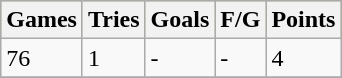<table class="wikitable">
<tr bgcolor=#bdb76b>
<th>Games</th>
<th>Tries</th>
<th>Goals</th>
<th>F/G</th>
<th>Points</th>
</tr>
<tr>
<td>76</td>
<td>1</td>
<td>-</td>
<td>-</td>
<td>4</td>
</tr>
<tr>
</tr>
</table>
